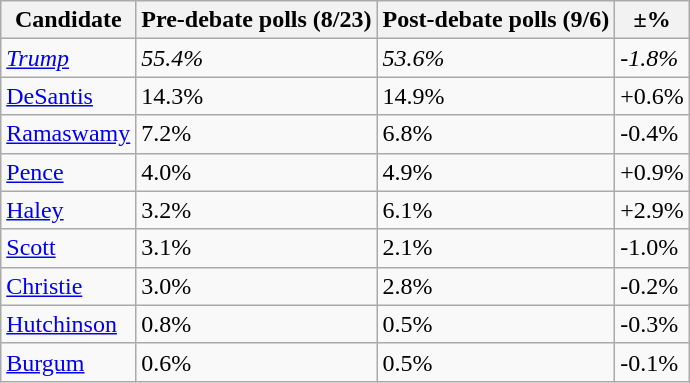<table class="wikitable sortable floatright">
<tr>
<th>Candidate</th>
<th>Pre-debate polls (8/23)</th>
<th>Post-debate polls (9/6)</th>
<th>±%</th>
</tr>
<tr>
<td><a href='#'><em>Trump</em></a></td>
<td><em>55.4%</em></td>
<td><em>53.6%</em></td>
<td><em>-1.8%</em></td>
</tr>
<tr>
<td><a href='#'>DeSantis</a></td>
<td>14.3%</td>
<td>14.9%</td>
<td>+0.6%</td>
</tr>
<tr>
<td><a href='#'>Ramaswamy</a></td>
<td>7.2%</td>
<td>6.8%</td>
<td>-0.4%</td>
</tr>
<tr>
<td><a href='#'>Pence</a></td>
<td>4.0%</td>
<td>4.9%</td>
<td>+0.9%</td>
</tr>
<tr>
<td><a href='#'>Haley</a></td>
<td>3.2%</td>
<td>6.1%</td>
<td>+2.9%</td>
</tr>
<tr>
<td><a href='#'>Scott</a></td>
<td>3.1%</td>
<td>2.1%</td>
<td>-1.0%</td>
</tr>
<tr>
<td><a href='#'>Christie</a></td>
<td>3.0%</td>
<td>2.8%</td>
<td>-0.2%</td>
</tr>
<tr>
<td><a href='#'>Hutchinson</a></td>
<td>0.8%</td>
<td>0.5%</td>
<td>-0.3%</td>
</tr>
<tr>
<td><a href='#'>Burgum</a></td>
<td>0.6%</td>
<td>0.5%</td>
<td>-0.1%</td>
</tr>
</table>
